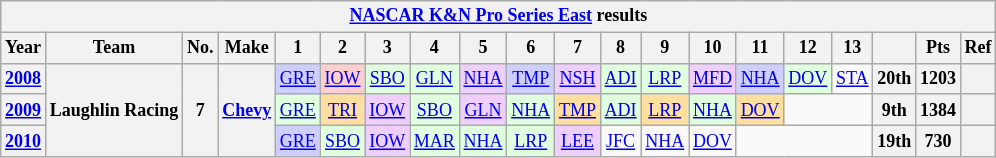<table class="wikitable" style="text-align:center; font-size:75%">
<tr>
<th colspan=23><a href='#'>NASCAR K&N Pro Series East</a> results</th>
</tr>
<tr>
<th>Year</th>
<th>Team</th>
<th>No.</th>
<th>Make</th>
<th>1</th>
<th>2</th>
<th>3</th>
<th>4</th>
<th>5</th>
<th>6</th>
<th>7</th>
<th>8</th>
<th>9</th>
<th>10</th>
<th>11</th>
<th>12</th>
<th>13</th>
<th></th>
<th>Pts</th>
<th>Ref</th>
</tr>
<tr>
<th><a href='#'>2008</a></th>
<th rowspan=3>Laughlin Racing</th>
<th rowspan=3>7</th>
<th rowspan=3><a href='#'>Chevy</a></th>
<td style="background:#CFCFFF;"><a href='#'>GRE</a><br></td>
<td style="background:#FFCFCF;"><a href='#'>IOW</a><br></td>
<td style="background:#DFFFDF;"><a href='#'>SBO</a><br></td>
<td style="background:#DFFFDF;"><a href='#'>GLN</a><br></td>
<td style="background:#EFCFFF;"><a href='#'>NHA</a><br></td>
<td style="background:#CFCFFF;"><a href='#'>TMP</a><br></td>
<td style="background:#EFCFFF;"><a href='#'>NSH</a><br></td>
<td style="background:#DFFFDF;"><a href='#'>ADI</a><br></td>
<td style="background:#DFFFDF;"><a href='#'>LRP</a><br></td>
<td style="background:#EFCFFF;"><a href='#'>MFD</a><br></td>
<td style="background:#CFCFFF;"><a href='#'>NHA</a><br></td>
<td style="background:#DFFFDF;"><a href='#'>DOV</a><br></td>
<td><a href='#'>STA</a></td>
<th>20th</th>
<th>1203</th>
<th></th>
</tr>
<tr>
<th><a href='#'>2009</a></th>
<td style="background:#DFFFDF;"><a href='#'>GRE</a><br></td>
<td style="background:#FFDF9F;"><a href='#'>TRI</a><br></td>
<td style="background:#EFCFFF;"><a href='#'>IOW</a><br></td>
<td style="background:#DFFFDF;"><a href='#'>SBO</a><br></td>
<td style="background:#EFCFFF;"><a href='#'>GLN</a><br></td>
<td style="background:#DFFFDF;"><a href='#'>NHA</a><br></td>
<td style="background:#FFDF9F;"><a href='#'>TMP</a><br></td>
<td style="background:#DFFFDF;"><a href='#'>ADI</a><br></td>
<td style="background:#FFDF9F;"><a href='#'>LRP</a><br></td>
<td style="background:#DFFFDF;"><a href='#'>NHA</a><br></td>
<td style="background:#FFDF9F;"><a href='#'>DOV</a><br></td>
<td colspan=2></td>
<th>9th</th>
<th>1384</th>
<th></th>
</tr>
<tr>
<th><a href='#'>2010</a></th>
<td style="background:#CFCFFF;"><a href='#'>GRE</a><br></td>
<td style="background:#DFFFDF;"><a href='#'>SBO</a><br></td>
<td style="background:#EFCFFF;"><a href='#'>IOW</a><br></td>
<td style="background:#DFFFDF;"><a href='#'>MAR</a><br></td>
<td style="background:#DFFFDF;"><a href='#'>NHA</a><br></td>
<td style="background:#DFFFDF;"><a href='#'>LRP</a><br></td>
<td style="background:#EFCFFF;"><a href='#'>LEE</a><br></td>
<td><a href='#'>JFC</a></td>
<td><a href='#'>NHA</a></td>
<td><a href='#'>DOV</a></td>
<td colspan=3></td>
<th>19th</th>
<th>730</th>
<th></th>
</tr>
</table>
